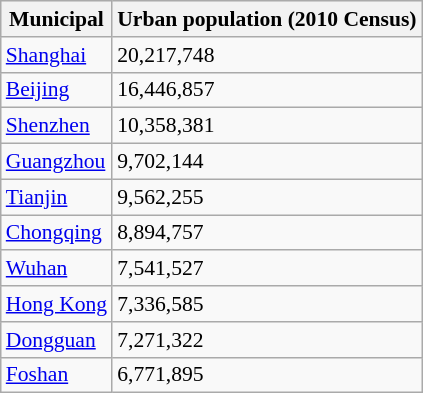<table class="wikitable sortable" border="1" style="font-size:90%">
<tr style="background:#ececec;">
<th>Municipal</th>
<th>Urban population (2010 Census)</th>
</tr>
<tr>
<td><a href='#'>Shanghai</a></td>
<td>20,217,748</td>
</tr>
<tr>
<td><a href='#'>Beijing</a></td>
<td>16,446,857</td>
</tr>
<tr>
<td><a href='#'>Shenzhen</a></td>
<td>10,358,381</td>
</tr>
<tr>
<td><a href='#'>Guangzhou</a></td>
<td>9,702,144</td>
</tr>
<tr>
<td><a href='#'>Tianjin</a></td>
<td>9,562,255</td>
</tr>
<tr>
<td><a href='#'>Chongqing</a></td>
<td>8,894,757</td>
</tr>
<tr>
<td><a href='#'>Wuhan</a></td>
<td>7,541,527</td>
</tr>
<tr>
<td><a href='#'>Hong Kong</a></td>
<td>7,336,585</td>
</tr>
<tr>
<td><a href='#'>Dongguan</a></td>
<td>7,271,322</td>
</tr>
<tr>
<td><a href='#'>Foshan</a></td>
<td>6,771,895</td>
</tr>
</table>
